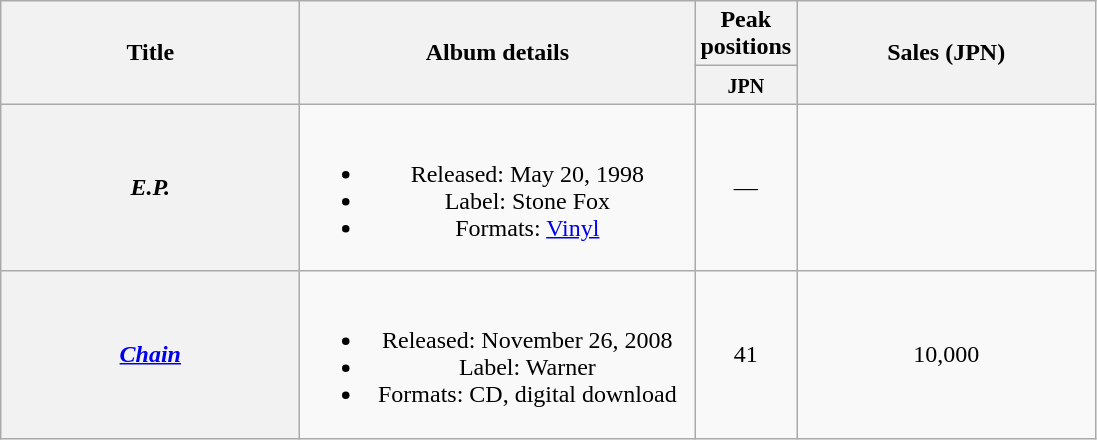<table class="wikitable plainrowheaders" style="text-align:center;">
<tr>
<th style="width:12em;" rowspan="2">Title</th>
<th style="width:16em;" rowspan="2">Album details</th>
<th colspan="1">Peak positions</th>
<th style="width:12em;" rowspan="2">Sales (JPN)</th>
</tr>
<tr>
<th style="width:2.5em;"><small>JPN</small><br></th>
</tr>
<tr>
<th scope="row"><em>E.P.</em></th>
<td><br><ul><li>Released: May 20, 1998 </li><li>Label: Stone Fox</li><li>Formats: <a href='#'>Vinyl</a></li></ul></td>
<td>—</td>
<td></td>
</tr>
<tr>
<th scope="row"><em><a href='#'>Chain</a></em></th>
<td><br><ul><li>Released: November 26, 2008 </li><li>Label: Warner</li><li>Formats: CD, digital download</li></ul></td>
<td>41</td>
<td>10,000</td>
</tr>
</table>
